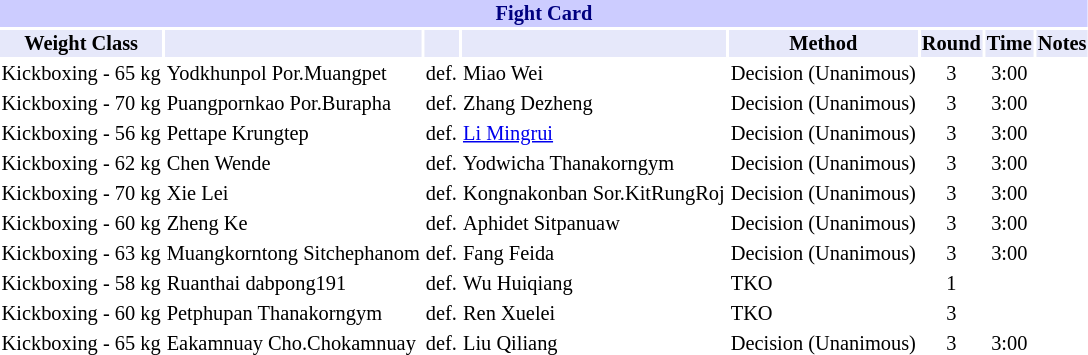<table class="toccolours" style="font-size: 85%;">
<tr>
<th colspan="8" style="background-color: #ccf; color: #000080; text-align: center;"><strong>Fight Card</strong></th>
</tr>
<tr>
<th colspan="1" style="background-color: #E6E8FA; color: #000000; text-align: center;">Weight Class</th>
<th colspan="1" style="background-color: #E6E8FA; color: #000000; text-align: center;"></th>
<th colspan="1" style="background-color: #E6E8FA; color: #000000; text-align: center;"></th>
<th colspan="1" style="background-color: #E6E8FA; color: #000000; text-align: center;"></th>
<th colspan="1" style="background-color: #E6E8FA; color: #000000; text-align: center;">Method</th>
<th colspan="1" style="background-color: #E6E8FA; color: #000000; text-align: center;">Round</th>
<th colspan="1" style="background-color: #E6E8FA; color: #000000; text-align: center;">Time</th>
<th colspan="1" style="background-color: #E6E8FA; color: #000000; text-align: center;">Notes</th>
</tr>
<tr>
<td>Kickboxing - 65 kg</td>
<td> Yodkhunpol Por.Muangpet</td>
<td align=center>def.</td>
<td> Miao Wei</td>
<td>Decision (Unanimous)</td>
<td align=center>3</td>
<td align=center>3:00</td>
<td></td>
</tr>
<tr>
<td>Kickboxing - 70 kg</td>
<td> Puangpornkao Por.Burapha</td>
<td align=center>def.</td>
<td> Zhang Dezheng</td>
<td>Decision (Unanimous)</td>
<td align=center>3</td>
<td align=center>3:00</td>
<td></td>
</tr>
<tr>
<td>Kickboxing - 56 kg</td>
<td> Pettape Krungtep</td>
<td align=center>def.</td>
<td> <a href='#'>Li Mingrui</a></td>
<td>Decision (Unanimous)</td>
<td align=center>3</td>
<td align=center>3:00</td>
<td></td>
</tr>
<tr>
<td>Kickboxing - 62 kg</td>
<td> Chen Wende</td>
<td align=center>def.</td>
<td> Yodwicha Thanakorngym</td>
<td>Decision (Unanimous)</td>
<td align=center>3</td>
<td align=center>3:00</td>
<td></td>
</tr>
<tr>
<td>Kickboxing - 70 kg</td>
<td> Xie Lei</td>
<td align=center>def.</td>
<td> Kongnakonban Sor.KitRungRoj</td>
<td>Decision (Unanimous)</td>
<td align=center>3</td>
<td align=center>3:00</td>
<td></td>
</tr>
<tr>
<td>Kickboxing - 60 kg</td>
<td> Zheng Ke</td>
<td align=center>def.</td>
<td> Aphidet Sitpanuaw</td>
<td>Decision (Unanimous)</td>
<td align=center>3</td>
<td align=center>3:00</td>
<td></td>
</tr>
<tr>
<td>Kickboxing - 63 kg</td>
<td> Muangkorntong Sitchephanom</td>
<td align=center>def.</td>
<td> Fang Feida</td>
<td>Decision (Unanimous)</td>
<td align=center>3</td>
<td align=center>3:00</td>
<td></td>
</tr>
<tr>
<td>Kickboxing - 58 kg</td>
<td> Ruanthai dabpong191</td>
<td align=center>def.</td>
<td> Wu Huiqiang</td>
<td>TKO</td>
<td align=center>1</td>
<td align=center></td>
<td></td>
</tr>
<tr>
<td>Kickboxing - 60 kg</td>
<td> Petphupan Thanakorngym</td>
<td align=center>def.</td>
<td> Ren Xuelei</td>
<td>TKO</td>
<td align=center>3</td>
<td align=center></td>
<td></td>
</tr>
<tr>
<td>Kickboxing - 65 kg</td>
<td> Eakamnuay Cho.Chokamnuay</td>
<td align=center>def.</td>
<td> Liu Qiliang</td>
<td>Decision (Unanimous)</td>
<td align=center>3</td>
<td align=center>3:00</td>
<td></td>
</tr>
<tr>
</tr>
</table>
